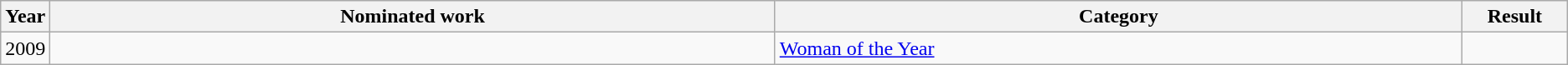<table class="wikitable sortable">
<tr>
<th scope="col" style="width:1em;">Year</th>
<th scope="col" style="width:39em;">Nominated work</th>
<th scope="col" style="width:37em;">Category</th>
<th scope="col" style="width:5em;">Result</th>
</tr>
<tr>
<td>2009</td>
<td></td>
<td><a href='#'>Woman of the Year</a></td>
<td></td>
</tr>
</table>
